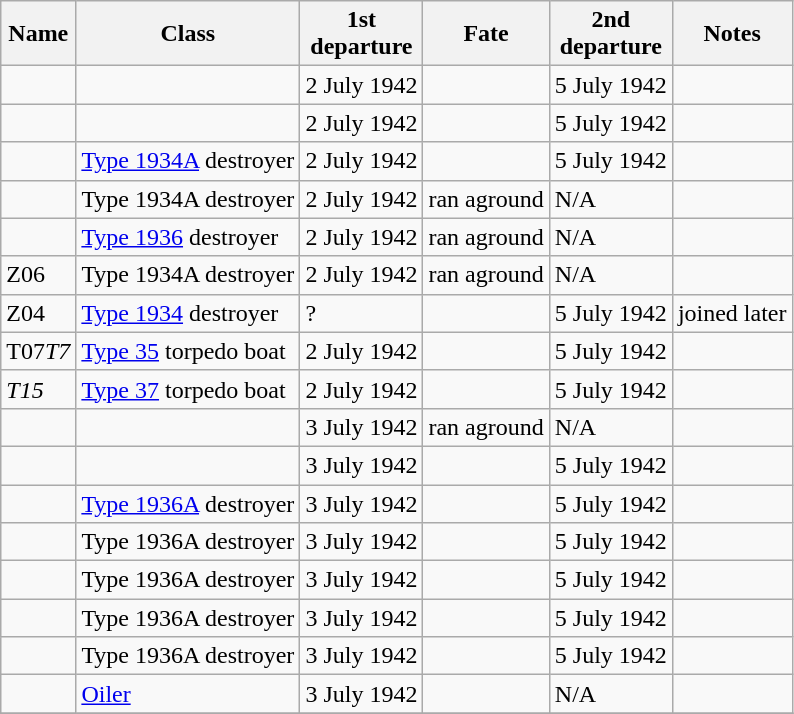<table class="wikitable sortable">
<tr>
<th>Name</th>
<th>Class</th>
<th>1st<br>departure</th>
<th>Fate</th>
<th>2nd<br>departure</th>
<th class="unsortable">Notes</th>
</tr>
<tr>
<td></td>
<td></td>
<td>2 July 1942</td>
<td></td>
<td>5 July 1942</td>
<td></td>
</tr>
<tr>
<td></td>
<td></td>
<td>2 July 1942</td>
<td></td>
<td>5 July 1942</td>
<td></td>
</tr>
<tr>
<td></td>
<td><a href='#'>Type 1934A</a> destroyer</td>
<td>2 July 1942</td>
<td></td>
<td>5 July 1942</td>
<td></td>
</tr>
<tr>
<td></td>
<td>Type 1934A destroyer</td>
<td>2 July 1942</td>
<td>ran aground</td>
<td>N/A</td>
<td></td>
</tr>
<tr>
<td></td>
<td><a href='#'>Type 1936</a> destroyer</td>
<td>2 July 1942</td>
<td>ran aground</td>
<td>N/A</td>
<td></td>
</tr>
<tr>
<td><span>Z06</span></td>
<td>Type 1934A destroyer</td>
<td>2 July 1942</td>
<td>ran aground</td>
<td>N/A</td>
<td></td>
</tr>
<tr>
<td><span>Z04</span></td>
<td><a href='#'>Type 1934</a> destroyer</td>
<td>?</td>
<td></td>
<td>5 July 1942</td>
<td>joined later</td>
</tr>
<tr>
<td><span>T07</span><em>T7</em></td>
<td><a href='#'>Type 35</a> torpedo boat</td>
<td>2 July 1942</td>
<td></td>
<td>5 July 1942</td>
<td></td>
</tr>
<tr>
<td><em>T15</em></td>
<td><a href='#'>Type 37</a> torpedo boat</td>
<td>2 July 1942</td>
<td></td>
<td>5 July 1942</td>
<td></td>
</tr>
<tr>
<td></td>
<td></td>
<td>3 July 1942</td>
<td>ran aground</td>
<td>N/A</td>
<td></td>
</tr>
<tr>
<td></td>
<td></td>
<td>3 July 1942</td>
<td></td>
<td>5 July 1942</td>
<td></td>
</tr>
<tr>
<td></td>
<td><a href='#'>Type 1936A</a> destroyer</td>
<td>3 July 1942</td>
<td></td>
<td>5 July 1942</td>
<td></td>
</tr>
<tr>
<td></td>
<td>Type 1936A destroyer</td>
<td>3 July 1942</td>
<td></td>
<td>5 July 1942</td>
<td></td>
</tr>
<tr>
<td></td>
<td>Type 1936A destroyer</td>
<td>3 July 1942</td>
<td></td>
<td>5 July 1942</td>
<td></td>
</tr>
<tr>
<td></td>
<td>Type 1936A destroyer</td>
<td>3 July 1942</td>
<td></td>
<td>5 July 1942</td>
<td></td>
</tr>
<tr>
<td></td>
<td>Type 1936A destroyer</td>
<td>3 July 1942</td>
<td></td>
<td>5 July 1942</td>
<td></td>
</tr>
<tr>
<td></td>
<td><a href='#'>Oiler</a></td>
<td>3 July 1942</td>
<td></td>
<td>N/A</td>
<td></td>
</tr>
<tr>
</tr>
</table>
